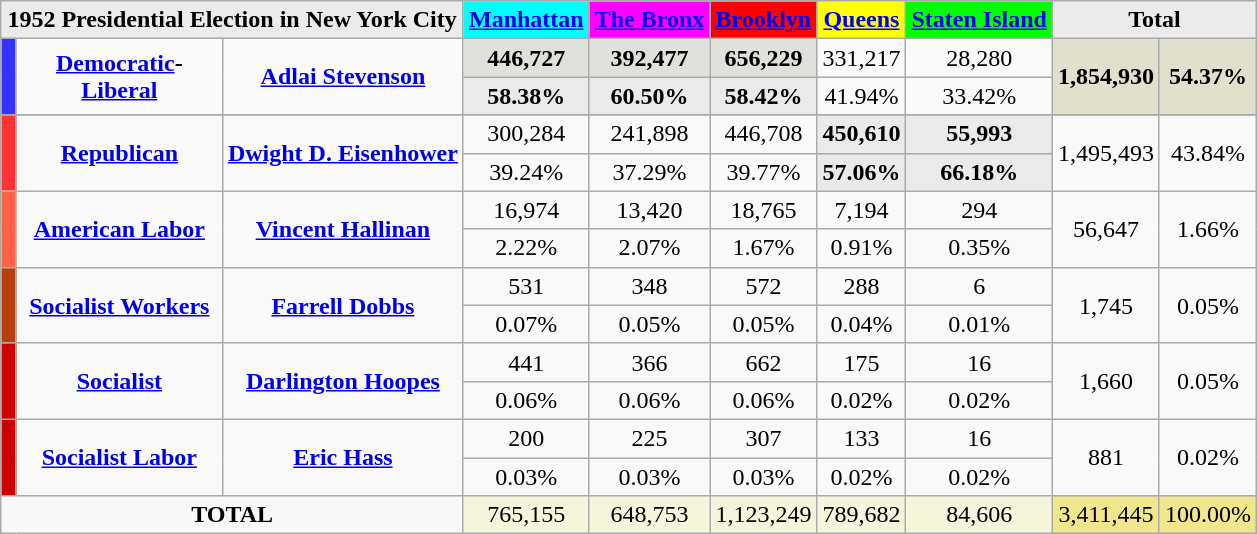<table class="wikitable"  style="text-align:center;">
<tr style="text-align:center;">
<td colspan="3"  style="background:#ebebeb;"><strong>1952 Presidential Election in New York City</strong></td>
<td style="background:aqua;"><strong><a href='#'>Manhattan</a></strong></td>
<td style="background:magenta;"><strong><a href='#'>The Bronx</a></strong></td>
<td style="background:red;"><strong><a href='#'>Brooklyn</a></strong></td>
<td style="background:yellow;"><strong><a href='#'>Queens</a></strong></td>
<td style="background:lime;"><strong><a href='#'>Staten Island</a></strong></td>
<td colspan="2"; style="background:#ebebeb;"><strong>Total</strong></td>
</tr>
<tr style="background:#e0e0dd;">
<th rowspan="2"; style="background-color:#3333FF; width: 3px"></th>
<td rowspan="2"; style="background:#fafafa; style="width: 130px"><strong><a href='#'>Democratic</a>-<br><a href='#'>Liberal</a></strong></td>
<td rowspan="2" style="background:#fafafa; style="text-align:center;"><strong><a href='#'>Adlai Stevenson</a></strong></td>
<td><strong>446,727</strong></td>
<td><strong>392,477</strong></td>
<td><strong>656,229</strong></td>
<td style="background:#fafafa;">331,217</td>
<td style="background:#fafafa;">28,280</td>
<td rowspan="2"; style="background:#e0e0cc;"><strong>1,854,930</strong></td>
<td rowspan="2"; style="background:#e0e0cc;"><strong>54.37%</strong></td>
</tr>
<tr style="background:#eaeaea;">
<td><strong>58.38%</strong></td>
<td><strong>60.50%</strong></td>
<td><strong>58.42%</strong></td>
<td style="background:#fafafa;">41.94%</td>
<td style="background:#fafafa;">33.42%</td>
</tr>
<tr style="background:#e0e0dd;">
</tr>
<tr>
<th rowspan="2"; style="background-color:#FF3333; width: 3px"></th>
<td rowspan="2"; style="width: 130px"><strong><a href='#'>Republican</a></strong></td>
<td rowspan="2" text-align:center;"><strong><a href='#'>Dwight D. Eisenhower</a></strong></td>
<td>300,284</td>
<td>241,898</td>
<td>446,708</td>
<td style="background:#eaeaea;"><strong>450,610</strong></td>
<td style="background:#eaeaea;"><strong>55,993</strong></td>
<td rowspan="2";>1,495,493</td>
<td rowspan="2";>43.84%</td>
</tr>
<tr>
<td>39.24%</td>
<td>37.29%</td>
<td>39.77%</td>
<td style="background:#eaeaea;"><strong>57.06%</strong></td>
<td style="background:#eaeaea;"><strong>66.18%</strong></td>
</tr>
<tr>
<th rowspan="2"; style="background-color:#FF6347; width: 3px"></th>
<td rowspan="2"; style="width: 130px"><strong><a href='#'>American Labor</a></strong></td>
<td rowspan="2" style="text-align:center;"><strong><a href='#'>Vincent Hallinan</a></strong></td>
<td>16,974</td>
<td>13,420</td>
<td>18,765</td>
<td>7,194</td>
<td>294</td>
<td rowspan="2";>56,647</td>
<td rowspan="2";>1.66%</td>
</tr>
<tr>
<td>2.22%</td>
<td>2.07%</td>
<td>1.67%</td>
<td>0.91%</td>
<td>0.35%</td>
</tr>
<tr>
<th rowspan="2"; style="background-color:#B7410E; width: 3px"></th>
<td rowspan="2"; style="width: 130px"><strong><a href='#'>Socialist Workers</a></strong></td>
<td rowspan="2" style="text-align:center;"><strong><a href='#'>Farrell Dobbs</a></strong></td>
<td>531</td>
<td>348</td>
<td>572</td>
<td>288</td>
<td>6</td>
<td rowspan="2";>1,745</td>
<td rowspan="2";>0.05%</td>
</tr>
<tr>
<td>0.07%</td>
<td>0.05%</td>
<td>0.05%</td>
<td>0.04%</td>
<td>0.01%</td>
</tr>
<tr>
<th rowspan="2"; style="background-color:#CC0000; width: 3px"></th>
<td rowspan="2"; style="width: 130px"><strong><a href='#'>Socialist</a></strong></td>
<td rowspan="2" style="text-align:center;"><strong><a href='#'>Darlington Hoopes</a></strong></td>
<td>441</td>
<td>366</td>
<td>662</td>
<td>175</td>
<td>16</td>
<td rowspan="2";>1,660</td>
<td rowspan="2";>0.05%</td>
</tr>
<tr>
<td>0.06%</td>
<td>0.06%</td>
<td>0.06%</td>
<td>0.02%</td>
<td>0.02%</td>
</tr>
<tr>
<th rowspan="2"; style="background-color:#CC0000; width: 3px"></th>
<td rowspan="2"; style="width: 130px"><strong><a href='#'>Socialist Labor</a></strong></td>
<td rowspan="2" style="text-align:center;"><strong><a href='#'>Eric Hass</a></strong></td>
<td>200</td>
<td>225</td>
<td>307</td>
<td>133</td>
<td>16</td>
<td rowspan="2";>881</td>
<td rowspan="2";>0.02%</td>
</tr>
<tr>
<td>0.03%</td>
<td>0.03%</td>
<td>0.03%</td>
<td>0.02%</td>
<td>0.02%</td>
</tr>
<tr style="background:beige;">
<td colspan="3"; style="background:#f8f8f8;"><strong>TOTAL</strong></td>
<td>765,155</td>
<td>648,753</td>
<td>1,123,249</td>
<td>789,682</td>
<td>84,606</td>
<td bgcolor="khaki">3,411,445</td>
<td bgcolor="khaki">100.00%</td>
</tr>
</table>
